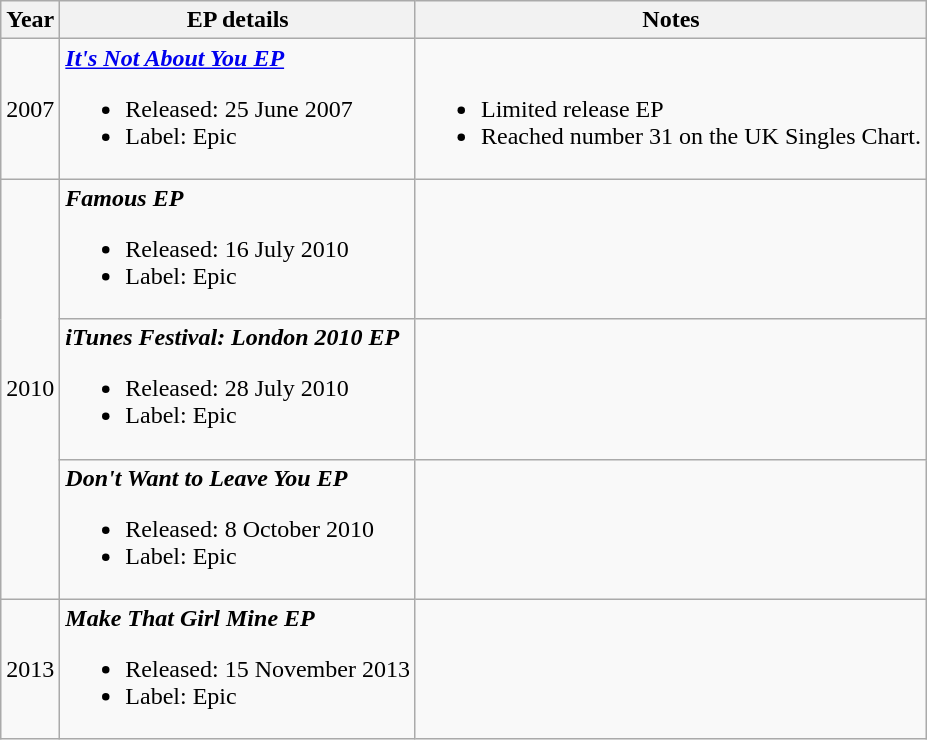<table class="wikitable">
<tr>
<th>Year</th>
<th>EP details</th>
<th>Notes</th>
</tr>
<tr>
<td>2007</td>
<td align="left"><strong><em><a href='#'>It's Not About You EP</a></em></strong><br><ul><li>Released: 25 June 2007</li><li>Label: Epic</li></ul></td>
<td><br><ul><li>Limited release EP</li><li>Reached number 31 on the UK Singles Chart.</li></ul></td>
</tr>
<tr>
<td rowspan="3">2010</td>
<td><strong><em>Famous EP</em></strong><br><ul><li>Released: 16 July 2010</li><li>Label: Epic</li></ul></td>
<td></td>
</tr>
<tr>
<td><strong><em>iTunes Festival: London 2010 EP</em></strong><br><ul><li>Released: 28 July 2010</li><li>Label: Epic</li></ul></td>
<td></td>
</tr>
<tr>
<td><strong><em>Don't Want to Leave You EP</em></strong><br><ul><li>Released: 8 October 2010</li><li>Label: Epic</li></ul></td>
<td></td>
</tr>
<tr>
<td>2013</td>
<td><strong><em>Make That Girl Mine EP</em></strong><br><ul><li>Released: 15 November 2013</li><li>Label: Epic</li></ul></td>
<td></td>
</tr>
</table>
